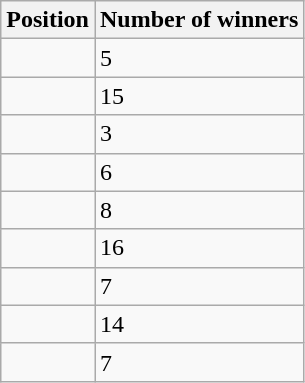<table class="wikitable sortable" style="margin: 1em 1em 1em 0; background: #f9f9f9;">
<tr>
<th>Position</th>
<th>Number of winners</th>
</tr>
<tr>
<td></td>
<td>5</td>
</tr>
<tr>
<td></td>
<td>15</td>
</tr>
<tr>
<td></td>
<td>3</td>
</tr>
<tr>
<td></td>
<td>6</td>
</tr>
<tr>
<td></td>
<td>8</td>
</tr>
<tr>
<td></td>
<td>16</td>
</tr>
<tr>
<td></td>
<td>7</td>
</tr>
<tr>
<td></td>
<td>14</td>
</tr>
<tr>
<td></td>
<td>7</td>
</tr>
</table>
